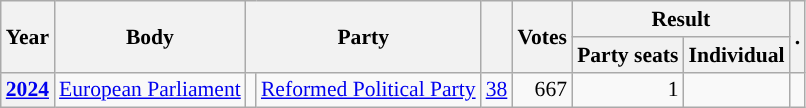<table class="wikitable plainrowheaders sortable" border=2 cellpadding=4 cellspacing=0 style="border: 1px #aaa solid; font-size: 90%; text-align:center;">
<tr>
<th scope="col" rowspan=2>Year</th>
<th scope="col" rowspan=2>Body</th>
<th scope="col" colspan=2 rowspan=2>Party</th>
<th scope="col" rowspan=2></th>
<th scope="col" rowspan=2>Votes</th>
<th scope="colgroup" colspan=2>Result</th>
<th scope="col" rowspan=2>.</th>
</tr>
<tr>
<th scope="col">Party seats</th>
<th scope="col">Individual</th>
</tr>
<tr>
<th scope="row"><a href='#'>2024</a></th>
<td><a href='#'>European Parliament</a></td>
<td style="background-color:"></td>
<td><a href='#'>Reformed Political Party</a></td>
<td style=text-align:right><a href='#'>38</a></td>
<td style=text-align:right>667</td>
<td style=text-align:right>1</td>
<td></td>
<td></td>
</tr>
</table>
